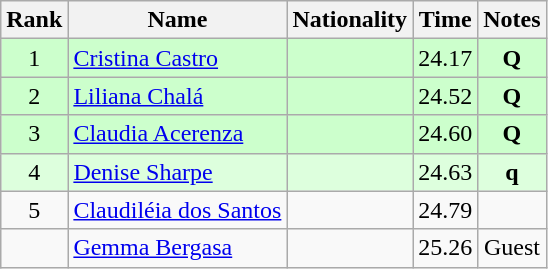<table class="wikitable sortable" style="text-align:center">
<tr>
<th>Rank</th>
<th>Name</th>
<th>Nationality</th>
<th>Time</th>
<th>Notes</th>
</tr>
<tr bgcolor=ccffcc>
<td align=center>1</td>
<td align=left><a href='#'>Cristina Castro</a></td>
<td align=left></td>
<td>24.17</td>
<td><strong>Q</strong></td>
</tr>
<tr bgcolor=ccffcc>
<td align=center>2</td>
<td align=left><a href='#'>Liliana Chalá</a></td>
<td align=left></td>
<td>24.52</td>
<td><strong>Q</strong></td>
</tr>
<tr bgcolor=ccffcc>
<td align=center>3</td>
<td align=left><a href='#'>Claudia Acerenza</a></td>
<td align=left></td>
<td>24.60</td>
<td><strong>Q</strong></td>
</tr>
<tr bgcolor=ddffdd>
<td align=center>4</td>
<td align=left><a href='#'>Denise Sharpe</a></td>
<td align=left></td>
<td>24.63</td>
<td><strong>q</strong></td>
</tr>
<tr>
<td align=center>5</td>
<td align=left><a href='#'>Claudiléia dos Santos</a></td>
<td align=left></td>
<td>24.79</td>
<td></td>
</tr>
<tr>
<td align=center></td>
<td align=left><a href='#'>Gemma Bergasa</a></td>
<td align=left></td>
<td>25.26</td>
<td>Guest</td>
</tr>
</table>
